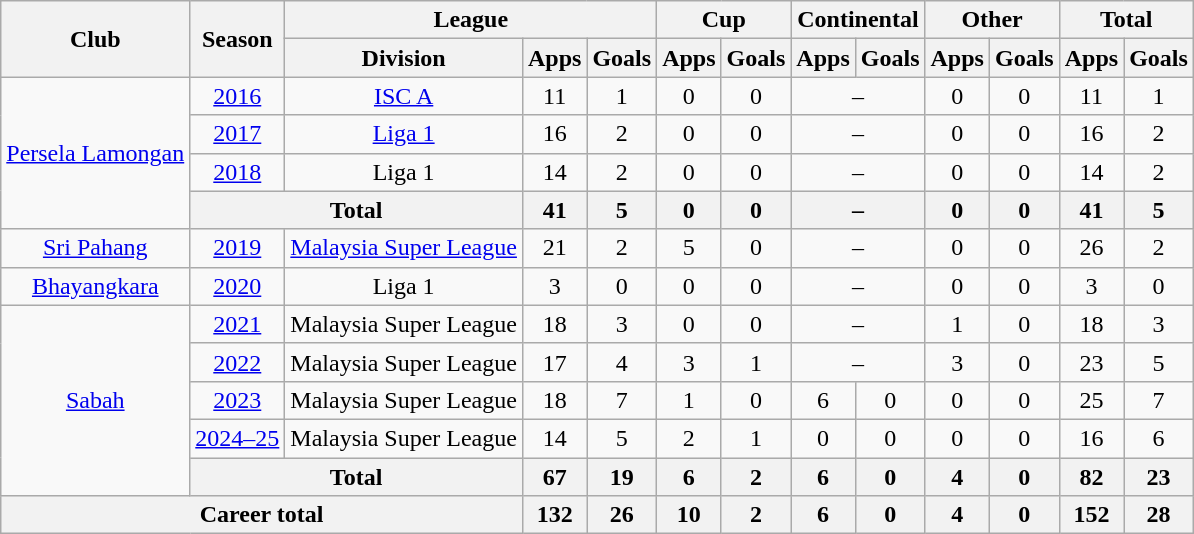<table class="wikitable" style="text-align: center">
<tr>
<th rowspan="2">Club</th>
<th rowspan="2">Season</th>
<th colspan="3">League</th>
<th colspan="2">Cup</th>
<th colspan="2">Continental</th>
<th colspan="2">Other</th>
<th colspan="2">Total</th>
</tr>
<tr>
<th>Division</th>
<th>Apps</th>
<th>Goals</th>
<th>Apps</th>
<th>Goals</th>
<th>Apps</th>
<th>Goals</th>
<th>Apps</th>
<th>Goals</th>
<th>Apps</th>
<th>Goals</th>
</tr>
<tr>
<td rowspan="4"><a href='#'>Persela Lamongan</a></td>
<td><a href='#'>2016</a></td>
<td><a href='#'>ISC A</a></td>
<td>11</td>
<td>1</td>
<td>0</td>
<td>0</td>
<td colspan="2">–</td>
<td>0</td>
<td>0</td>
<td>11</td>
<td>1</td>
</tr>
<tr>
<td><a href='#'>2017</a></td>
<td rowspan="1"><a href='#'>Liga 1</a></td>
<td>16</td>
<td>2</td>
<td>0</td>
<td>0</td>
<td colspan="2">–</td>
<td>0</td>
<td>0</td>
<td>16</td>
<td>2</td>
</tr>
<tr>
<td><a href='#'>2018</a></td>
<td rowspan="1">Liga 1</td>
<td>14</td>
<td>2</td>
<td>0</td>
<td>0</td>
<td colspan="2">–</td>
<td>0</td>
<td>0</td>
<td>14</td>
<td>2</td>
</tr>
<tr>
<th colspan=2>Total</th>
<th>41</th>
<th>5</th>
<th>0</th>
<th>0</th>
<th colspan="2">–</th>
<th>0</th>
<th>0</th>
<th>41</th>
<th>5</th>
</tr>
<tr>
<td><a href='#'>Sri Pahang</a></td>
<td><a href='#'>2019</a></td>
<td rowspan="1"><a href='#'>Malaysia Super League</a></td>
<td>21</td>
<td>2</td>
<td>5</td>
<td>0</td>
<td colspan="2">–</td>
<td>0</td>
<td>0</td>
<td>26</td>
<td>2</td>
</tr>
<tr>
<td rowspan="1"><a href='#'>Bhayangkara</a></td>
<td><a href='#'>2020</a></td>
<td rowspan="1">Liga 1</td>
<td>3</td>
<td>0</td>
<td>0</td>
<td>0</td>
<td colspan="2">–</td>
<td>0</td>
<td>0</td>
<td>3</td>
<td>0</td>
</tr>
<tr>
<td rowspan="5"><a href='#'>Sabah</a></td>
<td><a href='#'>2021</a></td>
<td rowspan="1">Malaysia Super League</td>
<td>18</td>
<td>3</td>
<td>0</td>
<td>0</td>
<td colspan="2">–</td>
<td>1</td>
<td>0</td>
<td>18</td>
<td>3</td>
</tr>
<tr>
<td><a href='#'>2022</a></td>
<td rowspan="1">Malaysia Super League</td>
<td>17</td>
<td>4</td>
<td>3</td>
<td>1</td>
<td colspan="2">–</td>
<td>3</td>
<td>0</td>
<td>23</td>
<td>5</td>
</tr>
<tr>
<td><a href='#'>2023</a></td>
<td rowspan="1">Malaysia Super League</td>
<td>18</td>
<td>7</td>
<td>1</td>
<td>0</td>
<td>6</td>
<td>0</td>
<td>0</td>
<td>0</td>
<td>25</td>
<td>7</td>
</tr>
<tr>
<td><a href='#'>2024–25</a></td>
<td rowspan="1">Malaysia Super League</td>
<td>14</td>
<td>5</td>
<td>2</td>
<td>1</td>
<td>0</td>
<td>0</td>
<td>0</td>
<td>0</td>
<td>16</td>
<td>6</td>
</tr>
<tr>
<th colspan=2>Total</th>
<th>67</th>
<th>19</th>
<th>6</th>
<th>2</th>
<th>6</th>
<th>0</th>
<th>4</th>
<th>0</th>
<th>82</th>
<th>23</th>
</tr>
<tr>
<th colspan=3>Career total</th>
<th>132</th>
<th>26</th>
<th>10</th>
<th>2</th>
<th>6</th>
<th>0</th>
<th>4</th>
<th>0</th>
<th>152</th>
<th>28</th>
</tr>
</table>
